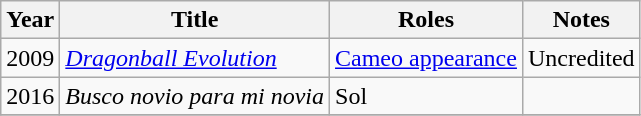<table class="wikitable sortable">
<tr>
<th>Year</th>
<th>Title</th>
<th>Roles</th>
<th>Notes</th>
</tr>
<tr>
<td>2009</td>
<td><em><a href='#'>Dragonball Evolution</a></em></td>
<td><a href='#'>Cameo appearance</a></td>
<td>Uncredited</td>
</tr>
<tr>
<td>2016</td>
<td><em>Busco novio para mi novia</em></td>
<td>Sol</td>
<td></td>
</tr>
<tr>
</tr>
</table>
